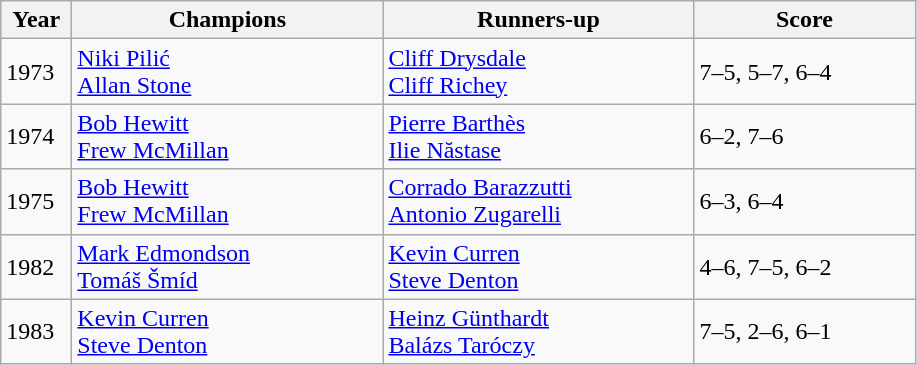<table class=wikitable>
<tr>
<th style="width:40px">Year</th>
<th style="width:200px">Champions</th>
<th style="width:200px">Runners-up</th>
<th style="width:140px" class="unsortable">Score</th>
</tr>
<tr>
<td>1973</td>
<td> <a href='#'>Niki Pilić</a><br> <a href='#'>Allan Stone</a></td>
<td> <a href='#'>Cliff Drysdale</a><br> <a href='#'>Cliff Richey</a></td>
<td>7–5, 5–7, 6–4</td>
</tr>
<tr>
<td>1974</td>
<td> <a href='#'>Bob Hewitt</a><br> <a href='#'>Frew McMillan</a></td>
<td> <a href='#'>Pierre Barthès</a><br> <a href='#'>Ilie Năstase</a></td>
<td>6–2, 7–6</td>
</tr>
<tr>
<td>1975</td>
<td> <a href='#'>Bob Hewitt</a><br> <a href='#'>Frew McMillan</a></td>
<td> <a href='#'>Corrado Barazzutti</a><br> <a href='#'>Antonio Zugarelli</a></td>
<td>6–3, 6–4</td>
</tr>
<tr>
<td>1982</td>
<td> <a href='#'>Mark Edmondson</a><br> <a href='#'>Tomáš Šmíd</a></td>
<td> <a href='#'>Kevin Curren</a><br> <a href='#'>Steve Denton</a></td>
<td>4–6, 7–5, 6–2</td>
</tr>
<tr>
<td>1983</td>
<td> <a href='#'>Kevin Curren</a><br> <a href='#'>Steve Denton</a></td>
<td> <a href='#'>Heinz Günthardt</a><br> <a href='#'>Balázs Taróczy</a></td>
<td>7–5, 2–6, 6–1</td>
</tr>
</table>
